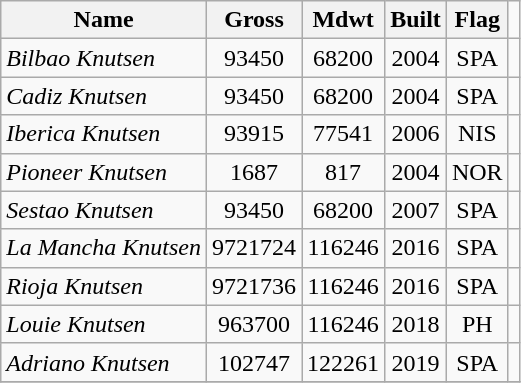<table class="sortable wikitable" style="text-align:center;">
<tr>
<th>Name<br></th>
<th>Gross<br></th>
<th>Mdwt <br></th>
<th>Built  <br></th>
<th>Flag</th>
</tr>
<tr>
<td style="text-align:left;"><em>Bilbao Knutsen</em></td>
<td>93450</td>
<td>68200</td>
<td>2004</td>
<td>SPA</td>
<td></td>
</tr>
<tr>
<td style="text-align:left;"><em>Cadiz Knutsen</em></td>
<td>93450</td>
<td>68200</td>
<td>2004</td>
<td>SPA</td>
<td></td>
</tr>
<tr>
<td style="text-align:left;"><em>Iberica Knutsen</em></td>
<td>93915</td>
<td>77541</td>
<td>2006</td>
<td>NIS</td>
<td></td>
</tr>
<tr>
<td style="text-align:left;"><em>Pioneer Knutsen</em></td>
<td>1687</td>
<td>817</td>
<td>2004</td>
<td>NOR</td>
<td></td>
</tr>
<tr>
<td style="text-align:left;"><em>Sestao Knutsen</em></td>
<td>93450</td>
<td>68200</td>
<td>2007</td>
<td>SPA</td>
<td></td>
</tr>
<tr>
<td style="text-align:left;"><em>La Mancha Knutsen</em></td>
<td>9721724</td>
<td>116246</td>
<td>2016</td>
<td>SPA</td>
<td></td>
</tr>
<tr>
<td style="text-align:left;"><em>Rioja Knutsen</em></td>
<td>9721736</td>
<td>116246</td>
<td>2016</td>
<td>SPA</td>
<td></td>
</tr>
<tr>
<td style="text-align:left;"><em>Louie Knutsen</em></td>
<td>963700</td>
<td>116246</td>
<td>2018</td>
<td>PH</td>
<td></td>
</tr>
<tr>
<td style="text-align:left;"><em>Adriano Knutsen</em></td>
<td>102747</td>
<td>122261</td>
<td>2019</td>
<td>SPA</td>
<td></td>
</tr>
<tr>
</tr>
</table>
